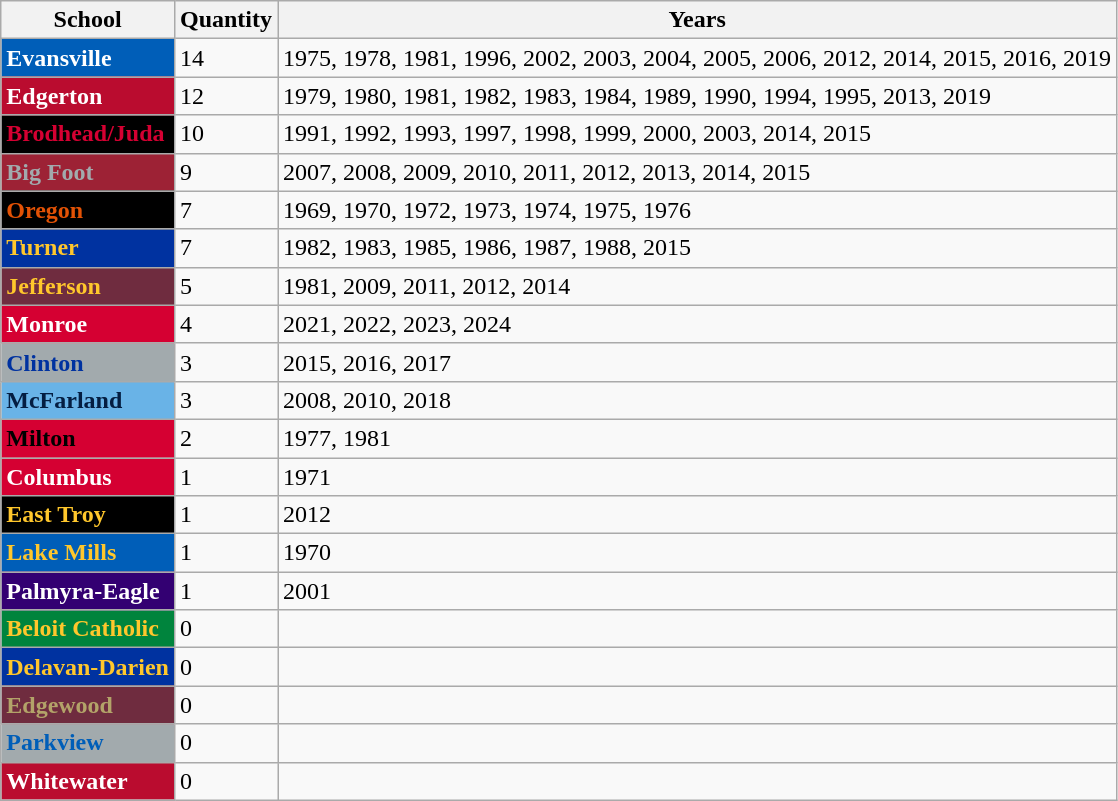<table class="wikitable">
<tr>
<th>School</th>
<th>Quantity</th>
<th>Years</th>
</tr>
<tr>
<td style="background: #005eb8; color: white"><strong>Evansville</strong></td>
<td>14</td>
<td>1975, 1978, 1981, 1996, 2002, 2003, 2004, 2005, 2006, 2012, 2014, 2015, 2016, 2019</td>
</tr>
<tr>
<td style="background: #ba0c2f; color: white"><strong>Edgerton</strong></td>
<td>12</td>
<td>1979, 1980, 1981, 1982, 1983, 1984, 1989, 1990, 1994, 1995, 2013, 2019</td>
</tr>
<tr>
<td style="background: black; color: #d50032"><strong>Brodhead/Juda</strong></td>
<td>10</td>
<td>1991, 1992, 1993, 1997, 1998, 1999, 2000, 2003, 2014, 2015</td>
</tr>
<tr>
<td style="background: #9d2235; color: #a2aaad"><strong>Big Foot</strong></td>
<td>9</td>
<td>2007, 2008, 2009, 2010, 2011, 2012, 2013, 2014, 2015</td>
</tr>
<tr>
<td style="background: black; color: #e35205"><strong>Oregon</strong></td>
<td>7</td>
<td>1969, 1970, 1972, 1973, 1974, 1975, 1976</td>
</tr>
<tr>
<td style="background: #0032a0; color: #ffc72c"><strong>Turner</strong></td>
<td>7</td>
<td>1982, 1983, 1985, 1986, 1987, 1988, 2015</td>
</tr>
<tr>
<td style="background: #6f2c3f; color: #ffc72c"><strong>Jefferson</strong></td>
<td>5</td>
<td>1981, 2009, 2011, 2012, 2014</td>
</tr>
<tr>
<td style="background: #d50032; color: white"><strong>Monroe</strong></td>
<td>4</td>
<td>2021, 2022, 2023, 2024</td>
</tr>
<tr>
<td style="background: #a2aaad; color: #0032a0"><strong>Clinton</strong></td>
<td>3</td>
<td>2015, 2016, 2017</td>
</tr>
<tr>
<td style="background: #69b3e7; color: #041e42"><strong>McFarland</strong></td>
<td>3</td>
<td>2008, 2010, 2018</td>
</tr>
<tr>
<td style="background: #d50032; color: black"><strong>Milton</strong></td>
<td>2</td>
<td>1977, 1981</td>
</tr>
<tr>
<td style="background: #d50032; color: white"><strong>Columbus</strong></td>
<td>1</td>
<td>1971</td>
</tr>
<tr>
<td style="background: black; color: #ffc72c"><strong>East Troy</strong></td>
<td>1</td>
<td>2012</td>
</tr>
<tr>
<td style="background: #005eb8; color:#ffc72c"><strong>Lake Mills</strong></td>
<td>1</td>
<td>1970</td>
</tr>
<tr>
<td style="background: #330072; color: white"><strong>Palmyra-Eagle</strong></td>
<td>1</td>
<td>2001</td>
</tr>
<tr>
<td style="background: #00843d; color: #ffc72c"><strong>Beloit Catholic</strong></td>
<td>0</td>
<td></td>
</tr>
<tr>
<td style="background: #0032a0; color: #ffc72c"><strong>Delavan-Darien</strong></td>
<td>0</td>
<td></td>
</tr>
<tr>
<td style="background: #6f2c3f; color: #b3a369"><strong>Edgewood</strong></td>
<td>0</td>
<td></td>
</tr>
<tr>
<td style="background: #a2aaad; color: #005eb8"><strong>Parkview</strong></td>
<td>0</td>
<td></td>
</tr>
<tr>
<td style="background: #ba0c2f; color: white"><strong>Whitewater</strong></td>
<td>0</td>
<td></td>
</tr>
</table>
